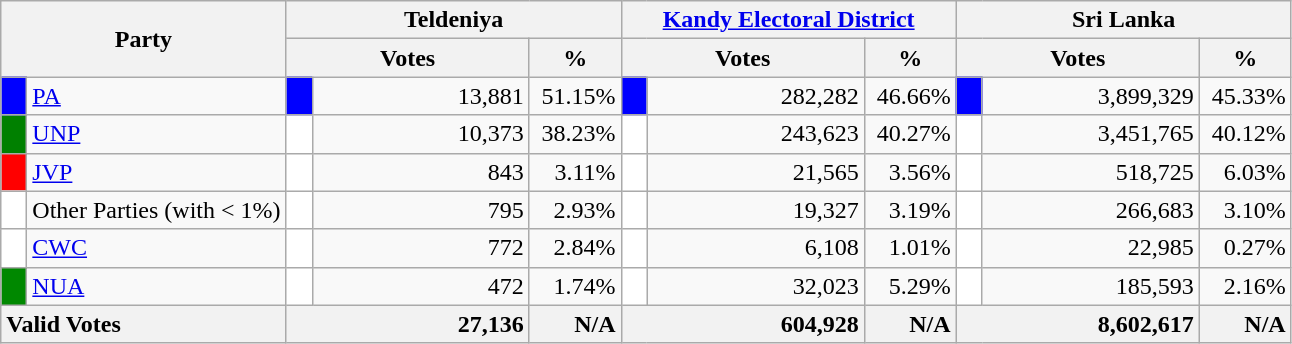<table class="wikitable">
<tr>
<th colspan="2" width="144px"rowspan="2">Party</th>
<th colspan="3" width="216px">Teldeniya</th>
<th colspan="3" width="216px"><a href='#'>Kandy Electoral District</a></th>
<th colspan="3" width="216px">Sri Lanka</th>
</tr>
<tr>
<th colspan="2" width="144px">Votes</th>
<th>%</th>
<th colspan="2" width="144px">Votes</th>
<th>%</th>
<th colspan="2" width="144px">Votes</th>
<th>%</th>
</tr>
<tr>
<td style="background-color:blue;" width="10px"></td>
<td style="text-align:left;"><a href='#'>PA</a></td>
<td style="background-color:blue;" width="10px"></td>
<td style="text-align:right;">13,881</td>
<td style="text-align:right;">51.15%</td>
<td style="background-color:blue;" width="10px"></td>
<td style="text-align:right;">282,282</td>
<td style="text-align:right;">46.66%</td>
<td style="background-color:blue;" width="10px"></td>
<td style="text-align:right;">3,899,329</td>
<td style="text-align:right;">45.33%</td>
</tr>
<tr>
<td style="background-color:green;" width="10px"></td>
<td style="text-align:left;"><a href='#'>UNP</a></td>
<td style="background-color:white;" width="10px"></td>
<td style="text-align:right;">10,373</td>
<td style="text-align:right;">38.23%</td>
<td style="background-color:white;" width="10px"></td>
<td style="text-align:right;">243,623</td>
<td style="text-align:right;">40.27%</td>
<td style="background-color:white;" width="10px"></td>
<td style="text-align:right;">3,451,765</td>
<td style="text-align:right;">40.12%</td>
</tr>
<tr>
<td style="background-color:red;" width="10px"></td>
<td style="text-align:left;"><a href='#'>JVP</a></td>
<td style="background-color:white;" width="10px"></td>
<td style="text-align:right;">843</td>
<td style="text-align:right;">3.11%</td>
<td style="background-color:white;" width="10px"></td>
<td style="text-align:right;">21,565</td>
<td style="text-align:right;">3.56%</td>
<td style="background-color:white;" width="10px"></td>
<td style="text-align:right;">518,725</td>
<td style="text-align:right;">6.03%</td>
</tr>
<tr>
<td style="background-color:white;" width="10px"></td>
<td style="text-align:left;">Other Parties (with < 1%)</td>
<td style="background-color:white;" width="10px"></td>
<td style="text-align:right;">795</td>
<td style="text-align:right;">2.93%</td>
<td style="background-color:white;" width="10px"></td>
<td style="text-align:right;">19,327</td>
<td style="text-align:right;">3.19%</td>
<td style="background-color:white;" width="10px"></td>
<td style="text-align:right;">266,683</td>
<td style="text-align:right;">3.10%</td>
</tr>
<tr>
<td style="background-color:white;" width="10px"></td>
<td style="text-align:left;"><a href='#'>CWC</a></td>
<td style="background-color:white;" width="10px"></td>
<td style="text-align:right;">772</td>
<td style="text-align:right;">2.84%</td>
<td style="background-color:white;" width="10px"></td>
<td style="text-align:right;">6,108</td>
<td style="text-align:right;">1.01%</td>
<td style="background-color:white;" width="10px"></td>
<td style="text-align:right;">22,985</td>
<td style="text-align:right;">0.27%</td>
</tr>
<tr>
<td style="background-color:#008800;" width="10px"></td>
<td style="text-align:left;"><a href='#'>NUA</a></td>
<td style="background-color:white;" width="10px"></td>
<td style="text-align:right;">472</td>
<td style="text-align:right;">1.74%</td>
<td style="background-color:white;" width="10px"></td>
<td style="text-align:right;">32,023</td>
<td style="text-align:right;">5.29%</td>
<td style="background-color:white;" width="10px"></td>
<td style="text-align:right;">185,593</td>
<td style="text-align:right;">2.16%</td>
</tr>
<tr>
<th colspan="2" width="144px"style="text-align:left;">Valid Votes</th>
<th style="text-align:right;"colspan="2" width="144px">27,136</th>
<th style="text-align:right;">N/A</th>
<th style="text-align:right;"colspan="2" width="144px">604,928</th>
<th style="text-align:right;">N/A</th>
<th style="text-align:right;"colspan="2" width="144px">8,602,617</th>
<th style="text-align:right;">N/A</th>
</tr>
</table>
